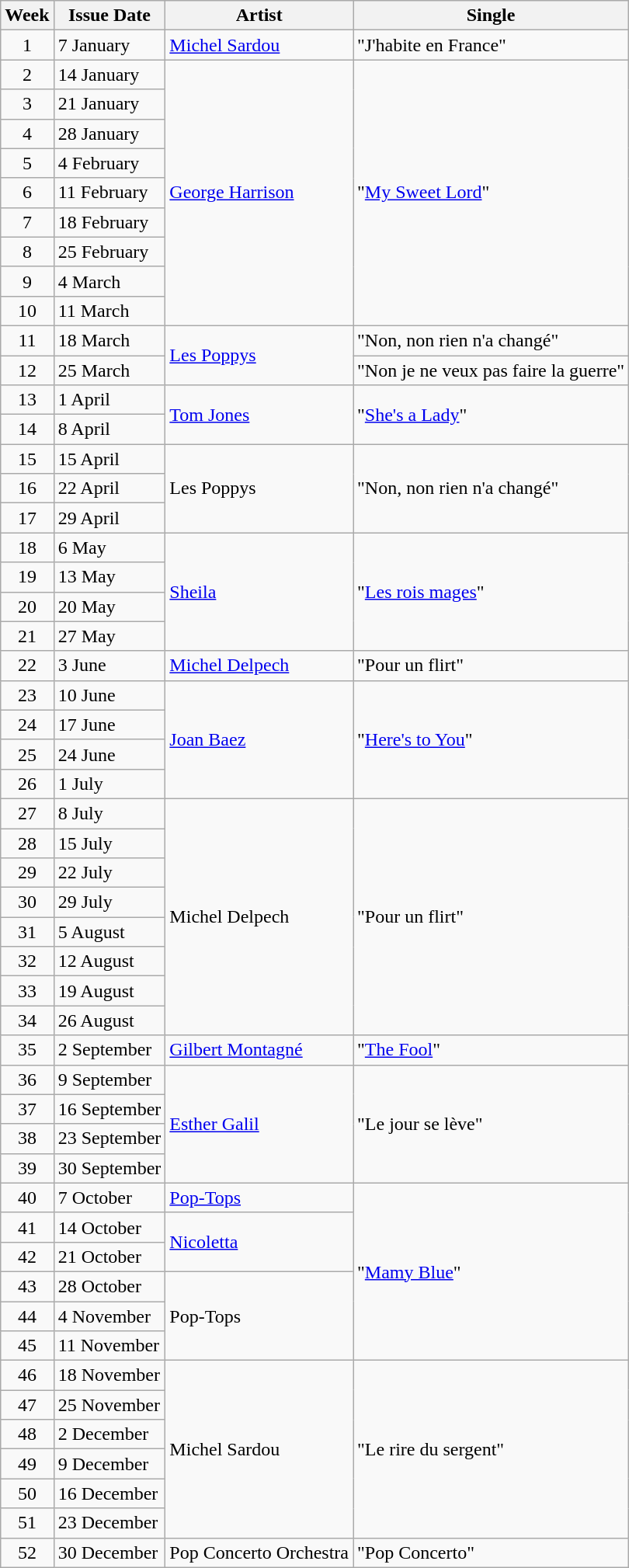<table class="wikitable">
<tr>
<th>Week</th>
<th>Issue Date</th>
<th>Artist</th>
<th>Single</th>
</tr>
<tr>
<td style="text-align: center;">1</td>
<td>7 January</td>
<td><a href='#'>Michel Sardou</a></td>
<td>"J'habite en France"</td>
</tr>
<tr>
<td style="text-align: center;">2</td>
<td>14 January</td>
<td rowspan="9"><a href='#'>George Harrison</a></td>
<td rowspan="9">"<a href='#'>My Sweet Lord</a>"</td>
</tr>
<tr>
<td style="text-align: center;">3</td>
<td>21 January</td>
</tr>
<tr>
<td style="text-align: center;">4</td>
<td>28 January</td>
</tr>
<tr>
<td style="text-align: center;">5</td>
<td>4 February</td>
</tr>
<tr>
<td style="text-align: center;">6</td>
<td>11 February</td>
</tr>
<tr>
<td style="text-align: center;">7</td>
<td>18 February</td>
</tr>
<tr>
<td style="text-align: center;">8</td>
<td>25 February</td>
</tr>
<tr>
<td style="text-align: center;">9</td>
<td>4 March</td>
</tr>
<tr>
<td style="text-align: center;">10</td>
<td>11 March</td>
</tr>
<tr>
<td style="text-align: center;">11</td>
<td>18 March</td>
<td rowspan="2"><a href='#'>Les Poppys</a></td>
<td>"Non, non rien n'a changé"</td>
</tr>
<tr>
<td style="text-align: center;">12</td>
<td>25 March</td>
<td>"Non je ne veux pas faire la guerre"</td>
</tr>
<tr>
<td style="text-align: center;">13</td>
<td>1 April</td>
<td rowspan="2"><a href='#'>Tom Jones</a></td>
<td rowspan="2">"<a href='#'>She's a Lady</a>"</td>
</tr>
<tr>
<td style="text-align: center;">14</td>
<td>8 April</td>
</tr>
<tr>
<td style="text-align: center;">15</td>
<td>15 April</td>
<td rowspan="3">Les Poppys</td>
<td rowspan="3">"Non, non rien n'a changé"</td>
</tr>
<tr>
<td style="text-align: center;">16</td>
<td>22 April</td>
</tr>
<tr>
<td style="text-align: center;">17</td>
<td>29 April</td>
</tr>
<tr>
<td style="text-align: center;">18</td>
<td>6 May</td>
<td rowspan="4"><a href='#'>Sheila</a></td>
<td rowspan="4">"<a href='#'>Les rois mages</a>"</td>
</tr>
<tr>
<td style="text-align: center;">19</td>
<td>13 May</td>
</tr>
<tr>
<td style="text-align: center;">20</td>
<td>20 May</td>
</tr>
<tr>
<td style="text-align: center;">21</td>
<td>27 May</td>
</tr>
<tr>
<td style="text-align: center;">22</td>
<td>3 June</td>
<td><a href='#'>Michel Delpech</a></td>
<td>"Pour un flirt"</td>
</tr>
<tr>
<td style="text-align: center;">23</td>
<td>10 June</td>
<td rowspan="4"><a href='#'>Joan Baez</a></td>
<td rowspan="4">"<a href='#'>Here's to You</a>"</td>
</tr>
<tr>
<td style="text-align: center;">24</td>
<td>17 June</td>
</tr>
<tr>
<td style="text-align: center;">25</td>
<td>24 June</td>
</tr>
<tr>
<td style="text-align: center;">26</td>
<td>1 July</td>
</tr>
<tr>
<td style="text-align: center;">27</td>
<td>8 July</td>
<td rowspan="8">Michel Delpech</td>
<td rowspan="8">"Pour un flirt"</td>
</tr>
<tr>
<td style="text-align: center;">28</td>
<td>15 July</td>
</tr>
<tr>
<td style="text-align: center;">29</td>
<td>22 July</td>
</tr>
<tr>
<td style="text-align: center;">30</td>
<td>29 July</td>
</tr>
<tr>
<td style="text-align: center;">31</td>
<td>5 August</td>
</tr>
<tr>
<td style="text-align: center;">32</td>
<td>12 August</td>
</tr>
<tr>
<td style="text-align: center;">33</td>
<td>19 August</td>
</tr>
<tr>
<td style="text-align: center;">34</td>
<td>26 August</td>
</tr>
<tr>
<td style="text-align: center;">35</td>
<td>2 September</td>
<td><a href='#'>Gilbert Montagné</a></td>
<td>"<a href='#'>The Fool</a>"</td>
</tr>
<tr>
<td style="text-align: center;">36</td>
<td>9 September</td>
<td rowspan="4"><a href='#'>Esther Galil</a></td>
<td rowspan="4">"Le jour se lève"</td>
</tr>
<tr>
<td style="text-align: center;">37</td>
<td>16 September</td>
</tr>
<tr>
<td style="text-align: center;">38</td>
<td>23 September</td>
</tr>
<tr>
<td style="text-align: center;">39</td>
<td>30 September</td>
</tr>
<tr>
<td style="text-align: center;">40</td>
<td>7 October</td>
<td><a href='#'>Pop-Tops</a></td>
<td rowspan="6">"<a href='#'>Mamy Blue</a>"</td>
</tr>
<tr>
<td style="text-align: center;">41</td>
<td>14 October</td>
<td rowspan="2"><a href='#'>Nicoletta</a></td>
</tr>
<tr>
<td style="text-align: center;">42</td>
<td>21 October</td>
</tr>
<tr>
<td style="text-align: center;">43</td>
<td>28 October</td>
<td rowspan="3">Pop-Tops</td>
</tr>
<tr>
<td style="text-align: center;">44</td>
<td>4 November</td>
</tr>
<tr>
<td style="text-align: center;">45</td>
<td>11 November</td>
</tr>
<tr>
<td style="text-align: center;">46</td>
<td>18 November</td>
<td rowspan="6">Michel Sardou</td>
<td rowspan="6">"Le rire du sergent"</td>
</tr>
<tr>
<td style="text-align: center;">47</td>
<td>25 November</td>
</tr>
<tr>
<td style="text-align: center;">48</td>
<td>2 December</td>
</tr>
<tr>
<td style="text-align: center;">49</td>
<td>9 December</td>
</tr>
<tr>
<td style="text-align: center;">50</td>
<td>16 December</td>
</tr>
<tr>
<td style="text-align: center;">51</td>
<td>23 December</td>
</tr>
<tr>
<td style="text-align: center;">52</td>
<td>30 December</td>
<td>Pop Concerto Orchestra</td>
<td>"Pop Concerto"</td>
</tr>
</table>
